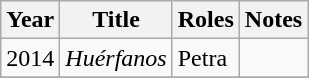<table class="wikitable sortable">
<tr>
<th>Year</th>
<th>Title</th>
<th>Roles</th>
<th>Notes</th>
</tr>
<tr>
<td>2014</td>
<td><em>Huérfanos</em></td>
<td>Petra</td>
<td></td>
</tr>
<tr>
</tr>
</table>
